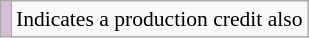<table class="wikitable" style="font-size:90%;">
<tr>
<td style="background-color:#D8BFD8"></td>
<td>Indicates a production credit also</td>
</tr>
</table>
